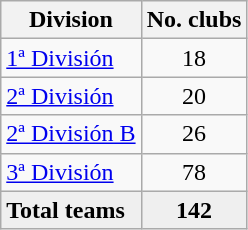<table class="wikitable">
<tr>
<th>Division</th>
<th>No. clubs</th>
</tr>
<tr>
<td><a href='#'>1ª División</a></td>
<td align=center>18</td>
</tr>
<tr>
<td><a href='#'>2ª División</a></td>
<td align=center>20</td>
</tr>
<tr>
<td><a href='#'>2ª División B</a></td>
<td align=center>26</td>
</tr>
<tr>
<td><a href='#'>3ª División</a></td>
<td align=center>78</td>
</tr>
<tr style="background:#efefef; font-weight:bold;">
<td>Total teams</td>
<td align=center>142</td>
</tr>
</table>
